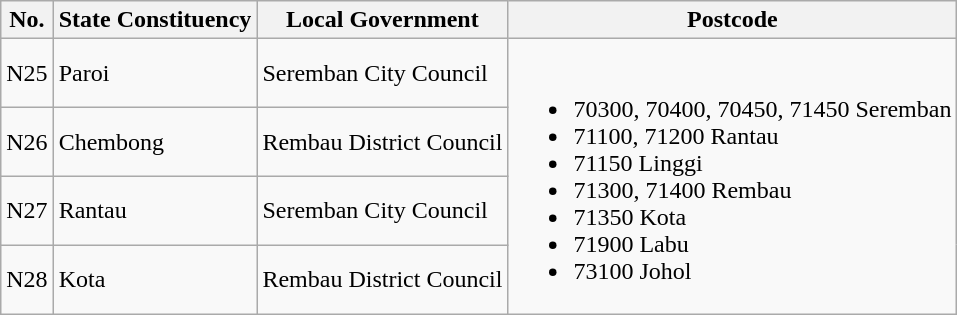<table class="wikitable">
<tr>
<th>No.</th>
<th>State Constituency</th>
<th>Local Government</th>
<th>Postcode</th>
</tr>
<tr>
<td>N25</td>
<td>Paroi</td>
<td>Seremban City Council</td>
<td rowspan="4"><br><ul><li>70300, 70400, 70450, 71450 Seremban</li><li>71100, 71200 Rantau</li><li>71150 Linggi</li><li>71300, 71400 Rembau</li><li>71350 Kota</li><li>71900 Labu</li><li>73100 Johol</li></ul></td>
</tr>
<tr>
<td>N26</td>
<td>Chembong</td>
<td>Rembau District Council</td>
</tr>
<tr>
<td>N27</td>
<td>Rantau</td>
<td>Seremban City Council</td>
</tr>
<tr>
<td>N28</td>
<td>Kota</td>
<td>Rembau District Council</td>
</tr>
</table>
